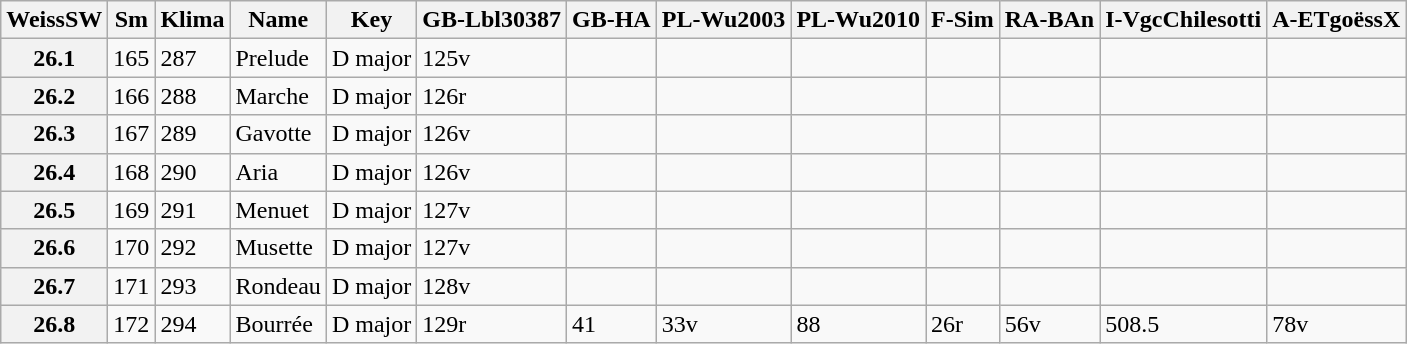<table border="1" class="wikitable sortable">
<tr>
<th data-sort-type="number">WeissSW</th>
<th>Sm</th>
<th>Klima</th>
<th class="unsortable">Name</th>
<th class="unsortable">Key</th>
<th>GB-Lbl30387</th>
<th>GB-HA</th>
<th>PL-Wu2003</th>
<th>PL-Wu2010</th>
<th>F-Sim</th>
<th>RA-BAn</th>
<th>I-VgcChilesotti</th>
<th>A-ETgoëssX</th>
</tr>
<tr>
<th data-sort-value="1">26.1</th>
<td>165</td>
<td>287</td>
<td>Prelude</td>
<td>D major</td>
<td>125v</td>
<td></td>
<td></td>
<td></td>
<td></td>
<td></td>
<td></td>
<td></td>
</tr>
<tr>
<th data-sort-value="2">26.2</th>
<td>166</td>
<td>288</td>
<td>Marche</td>
<td>D major</td>
<td>126r</td>
<td></td>
<td></td>
<td></td>
<td></td>
<td></td>
<td></td>
<td></td>
</tr>
<tr>
<th data-sort-value="3">26.3</th>
<td>167</td>
<td>289</td>
<td>Gavotte</td>
<td>D major</td>
<td>126v</td>
<td></td>
<td></td>
<td></td>
<td></td>
<td></td>
<td></td>
<td></td>
</tr>
<tr>
<th data-sort-value="4">26.4</th>
<td>168</td>
<td>290</td>
<td>Aria</td>
<td>D major</td>
<td>126v</td>
<td></td>
<td></td>
<td></td>
<td></td>
<td></td>
<td></td>
<td></td>
</tr>
<tr>
<th data-sort-value="5">26.5</th>
<td>169</td>
<td>291</td>
<td>Menuet</td>
<td>D major</td>
<td>127v</td>
<td></td>
<td></td>
<td></td>
<td></td>
<td></td>
<td></td>
<td></td>
</tr>
<tr>
<th data-sort-value="6">26.6</th>
<td>170</td>
<td>292</td>
<td>Musette</td>
<td>D major</td>
<td>127v</td>
<td></td>
<td></td>
<td></td>
<td></td>
<td></td>
<td></td>
<td></td>
</tr>
<tr>
<th data-sort-value="7">26.7</th>
<td>171</td>
<td>293</td>
<td>Rondeau</td>
<td>D major</td>
<td>128v</td>
<td></td>
<td></td>
<td></td>
<td></td>
<td></td>
<td></td>
<td></td>
</tr>
<tr>
<th data-sort-value="8">26.8</th>
<td>172</td>
<td>294</td>
<td>Bourrée</td>
<td>D major</td>
<td>129r</td>
<td>41</td>
<td>33v</td>
<td>88</td>
<td>26r</td>
<td>56v</td>
<td>508.5</td>
<td>78v</td>
</tr>
</table>
